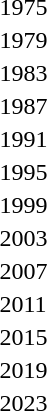<table>
<tr>
<td>1975</td>
<td></td>
<td></td>
<td></td>
</tr>
<tr>
<td>1979</td>
<td></td>
<td></td>
<td></td>
</tr>
<tr>
<td>1983</td>
<td></td>
<td></td>
<td></td>
</tr>
<tr>
<td>1987</td>
<td></td>
<td></td>
<td></td>
</tr>
<tr>
<td>1991</td>
<td></td>
<td></td>
<td></td>
</tr>
<tr>
<td>1995</td>
<td></td>
<td></td>
<td></td>
</tr>
<tr>
<td>1999</td>
<td></td>
<td></td>
<td></td>
</tr>
<tr>
<td>2003</td>
<td></td>
<td></td>
<td></td>
</tr>
<tr>
<td>2007</td>
<td></td>
<td></td>
<td></td>
</tr>
<tr>
<td>2011<br></td>
<td></td>
<td></td>
<td></td>
</tr>
<tr>
<td>2015<br></td>
<td></td>
<td></td>
<td></td>
</tr>
<tr>
<td>2019<br></td>
<td></td>
<td></td>
<td></td>
</tr>
<tr>
<td>2023<br></td>
<td></td>
<td></td>
<td></td>
</tr>
</table>
